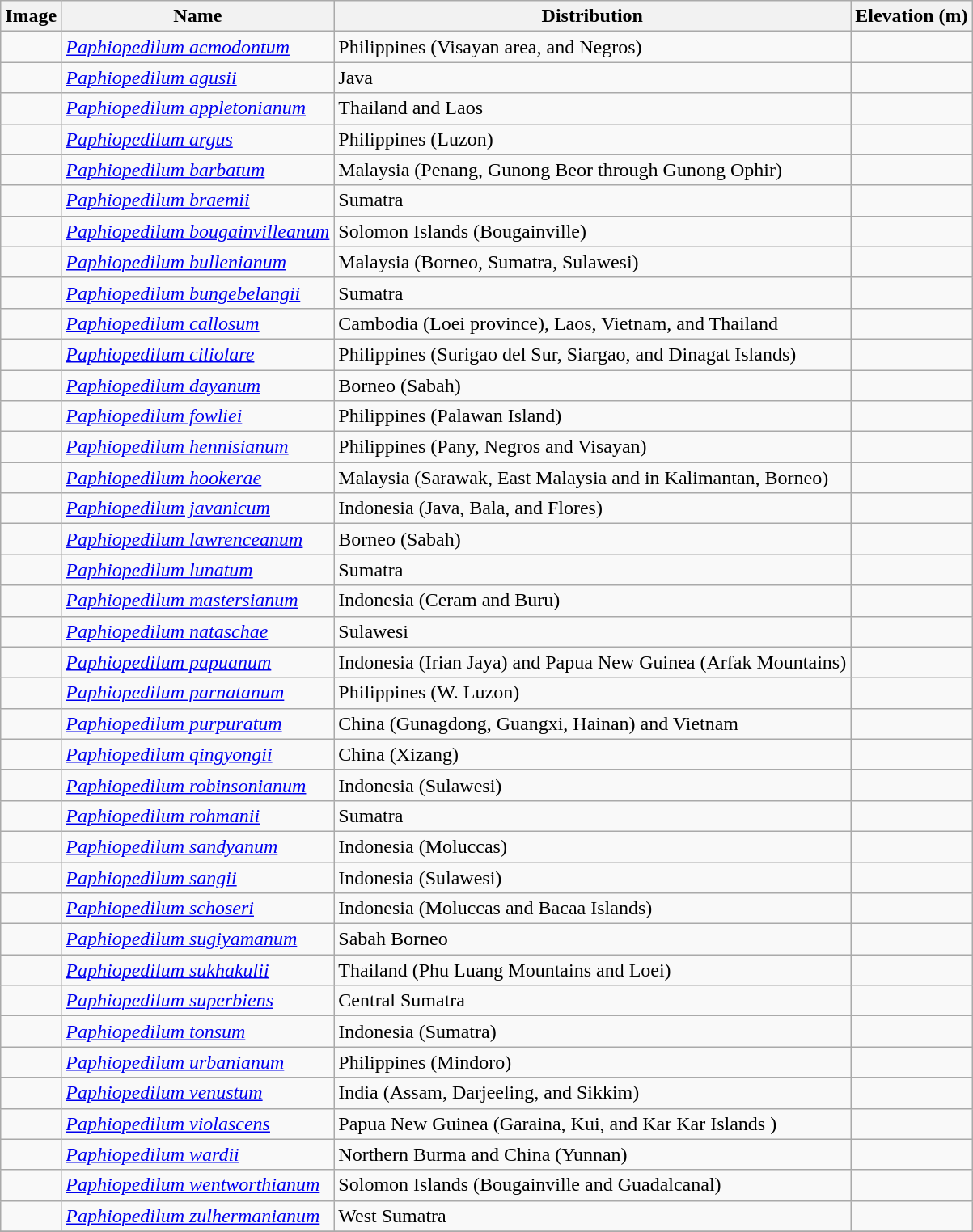<table class="wikitable collapsible">
<tr>
<th>Image</th>
<th>Name</th>
<th>Distribution</th>
<th>Elevation (m)</th>
</tr>
<tr>
<td></td>
<td><em><a href='#'>Paphiopedilum acmodontum</a></em>  </td>
<td>Philippines (Visayan area, and Negros)</td>
<td></td>
</tr>
<tr>
<td></td>
<td><em><a href='#'>Paphiopedilum agusii</a></em>  </td>
<td>Java</td>
<td></td>
</tr>
<tr>
<td></td>
<td><em><a href='#'>Paphiopedilum appletonianum</a></em>  </td>
<td>Thailand and Laos</td>
<td></td>
</tr>
<tr>
<td></td>
<td><em><a href='#'>Paphiopedilum argus</a></em>  </td>
<td>Philippines (Luzon)</td>
<td></td>
</tr>
<tr>
<td></td>
<td><em><a href='#'>Paphiopedilum barbatum</a></em>  </td>
<td>Malaysia (Penang, Gunong Beor through Gunong Ophir)</td>
<td></td>
</tr>
<tr>
<td></td>
<td><em><a href='#'>Paphiopedilum braemii</a></em>  </td>
<td>Sumatra</td>
<td></td>
</tr>
<tr>
<td></td>
<td><em><a href='#'>Paphiopedilum bougainvilleanum</a></em>  </td>
<td>Solomon Islands (Bougainville)</td>
<td></td>
</tr>
<tr>
<td></td>
<td><em><a href='#'>Paphiopedilum bullenianum</a></em>  </td>
<td>Malaysia (Borneo, Sumatra, Sulawesi)</td>
<td></td>
</tr>
<tr>
<td></td>
<td><em><a href='#'>Paphiopedilum bungebelangii</a></em>  </td>
<td>Sumatra</td>
<td></td>
</tr>
<tr>
<td></td>
<td><em><a href='#'>Paphiopedilum callosum</a></em>  </td>
<td>Cambodia (Loei province), Laos, Vietnam, and Thailand</td>
<td></td>
</tr>
<tr>
<td></td>
<td><em><a href='#'>Paphiopedilum ciliolare</a></em>  </td>
<td>Philippines (Surigao del Sur, Siargao, and Dinagat Islands)</td>
<td></td>
</tr>
<tr>
<td></td>
<td><em><a href='#'>Paphiopedilum dayanum</a></em>  </td>
<td>Borneo (Sabah)</td>
<td></td>
</tr>
<tr>
<td></td>
<td><em><a href='#'>Paphiopedilum fowliei</a></em>  </td>
<td>Philippines (Palawan Island)</td>
<td></td>
</tr>
<tr>
<td></td>
<td><em><a href='#'>Paphiopedilum hennisianum</a></em>  </td>
<td>Philippines (Pany, Negros and Visayan)</td>
<td></td>
</tr>
<tr>
<td></td>
<td><em><a href='#'>Paphiopedilum hookerae</a></em>  </td>
<td>Malaysia (Sarawak, East Malaysia and in Kalimantan, Borneo)</td>
<td></td>
</tr>
<tr>
<td></td>
<td><em><a href='#'>Paphiopedilum javanicum</a></em>  </td>
<td>Indonesia (Java, Bala, and Flores)</td>
<td></td>
</tr>
<tr>
<td></td>
<td><em><a href='#'>Paphiopedilum lawrenceanum</a></em>  </td>
<td>Borneo (Sabah)</td>
<td></td>
</tr>
<tr>
<td></td>
<td><em><a href='#'>Paphiopedilum lunatum</a></em>  </td>
<td>Sumatra</td>
<td></td>
</tr>
<tr>
<td></td>
<td><em><a href='#'>Paphiopedilum mastersianum</a></em>  </td>
<td>Indonesia (Ceram and Buru)</td>
<td></td>
</tr>
<tr>
<td></td>
<td><em><a href='#'>Paphiopedilum nataschae</a></em>  </td>
<td>Sulawesi</td>
<td></td>
</tr>
<tr>
<td></td>
<td><em><a href='#'>Paphiopedilum papuanum</a></em>  </td>
<td>Indonesia (Irian Jaya) and Papua New Guinea (Arfak Mountains)</td>
<td></td>
</tr>
<tr>
<td></td>
<td><em><a href='#'>Paphiopedilum parnatanum</a></em>  </td>
<td>Philippines (W. Luzon)</td>
<td></td>
</tr>
<tr>
<td></td>
<td><em><a href='#'>Paphiopedilum purpuratum</a></em>  </td>
<td>China (Gunagdong, Guangxi,  Hainan) and Vietnam</td>
<td></td>
</tr>
<tr>
<td></td>
<td><em><a href='#'>Paphiopedilum qingyongii </a></em>  </td>
<td>China (Xizang)</td>
<td></td>
</tr>
<tr>
<td></td>
<td><em><a href='#'>Paphiopedilum robinsonianum</a></em>  </td>
<td>Indonesia (Sulawesi)</td>
<td></td>
</tr>
<tr>
<td></td>
<td><em><a href='#'>Paphiopedilum rohmanii</a></em>  </td>
<td>Sumatra</td>
<td></td>
</tr>
<tr>
<td></td>
<td><em><a href='#'>Paphiopedilum sandyanum</a></em>  </td>
<td>Indonesia (Moluccas)</td>
<td></td>
</tr>
<tr>
<td></td>
<td><em><a href='#'>Paphiopedilum sangii</a></em>  </td>
<td>Indonesia (Sulawesi)</td>
<td></td>
</tr>
<tr>
<td></td>
<td><em><a href='#'>Paphiopedilum schoseri</a></em>  </td>
<td>Indonesia (Moluccas and Bacaa Islands)</td>
<td></td>
</tr>
<tr>
<td></td>
<td><em><a href='#'>Paphiopedilum sugiyamanum</a></em>  </td>
<td>Sabah Borneo</td>
<td></td>
</tr>
<tr>
<td></td>
<td><em><a href='#'>Paphiopedilum sukhakulii</a></em>  </td>
<td>Thailand (Phu Luang Mountains and Loei)</td>
<td></td>
</tr>
<tr>
<td></td>
<td><em><a href='#'>Paphiopedilum superbiens</a></em>  </td>
<td>Central Sumatra</td>
<td></td>
</tr>
<tr>
<td></td>
<td><em><a href='#'>Paphiopedilum tonsum</a></em>  </td>
<td>Indonesia (Sumatra)</td>
<td></td>
</tr>
<tr>
<td></td>
<td><em><a href='#'>Paphiopedilum urbanianum</a></em>  </td>
<td>Philippines (Mindoro)</td>
<td></td>
</tr>
<tr>
<td></td>
<td><em><a href='#'>Paphiopedilum venustum</a></em>  </td>
<td>India (Assam, Darjeeling, and Sikkim)</td>
<td></td>
</tr>
<tr>
<td></td>
<td><em><a href='#'>Paphiopedilum violascens</a></em>  </td>
<td>Papua New Guinea (Garaina, Kui, and Kar Kar Islands )</td>
<td></td>
</tr>
<tr>
<td></td>
<td><em><a href='#'>Paphiopedilum wardii</a></em>  </td>
<td>Northern Burma and China (Yunnan)</td>
<td></td>
</tr>
<tr>
<td></td>
<td><em><a href='#'>Paphiopedilum wentworthianum</a></em>  </td>
<td>Solomon Islands (Bougainville and Guadalcanal)</td>
<td></td>
</tr>
<tr>
<td></td>
<td><em><a href='#'>Paphiopedilum zulhermanianum</a></em>  </td>
<td>West Sumatra</td>
<td></td>
</tr>
<tr>
</tr>
</table>
